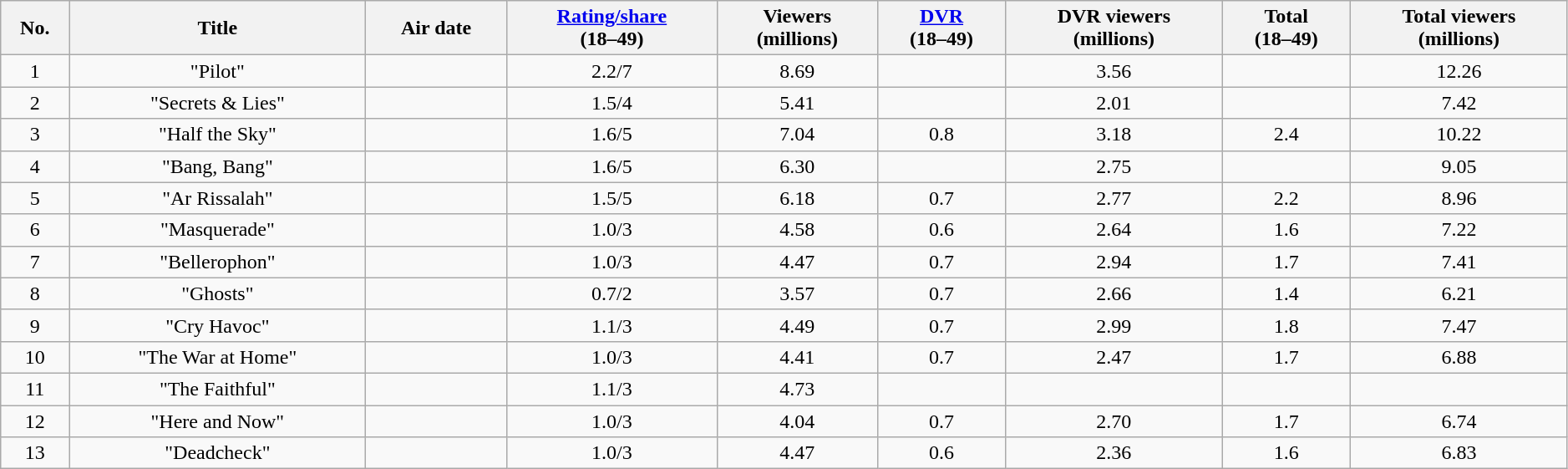<table class="wikitable sortable" style="text-align:center; width:99%">
<tr>
<th>No.</th>
<th>Title</th>
<th>Air date</th>
<th data-sort-type="number"><a href='#'>Rating/share</a><br>(18–49)</th>
<th data-sort-type="number">Viewers<br>(millions)</th>
<th data-sort-type="number"><a href='#'>DVR</a><br>(18–49)</th>
<th data-sort-type="number">DVR viewers<br>(millions)</th>
<th data-sort-type="number">Total<br>(18–49)</th>
<th data-sort-type="number">Total viewers<br>(millions)</th>
</tr>
<tr>
<td>1</td>
<td style="text-align:mid;">"Pilot"</td>
<td style="text-align:mid;"></td>
<td>2.2/7</td>
<td>8.69</td>
<td></td>
<td>3.56</td>
<td></td>
<td>12.26</td>
</tr>
<tr>
<td>2</td>
<td style="text-align:mid;">"Secrets & Lies"</td>
<td style="text-align:mid;"></td>
<td>1.5/4</td>
<td>5.41</td>
<td></td>
<td>2.01</td>
<td></td>
<td>7.42</td>
</tr>
<tr>
<td>3</td>
<td style="text-align:mid;">"Half the Sky"</td>
<td style="text-align:mid;"></td>
<td>1.6/5</td>
<td>7.04</td>
<td>0.8</td>
<td>3.18</td>
<td>2.4</td>
<td>10.22</td>
</tr>
<tr>
<td>4</td>
<td style="text-align:mid;">"Bang, Bang"</td>
<td style="text-align:mid;"></td>
<td>1.6/5</td>
<td>6.30</td>
<td></td>
<td>2.75</td>
<td></td>
<td>9.05</td>
</tr>
<tr>
<td>5</td>
<td style="text-align:mid;">"Ar Rissalah"</td>
<td style="text-align:mid;"></td>
<td>1.5/5</td>
<td>6.18</td>
<td>0.7</td>
<td>2.77</td>
<td>2.2</td>
<td>8.96</td>
</tr>
<tr>
<td>6</td>
<td style="text-align:mid;">"Masquerade"</td>
<td style="text-align:mid;"></td>
<td>1.0/3</td>
<td>4.58</td>
<td>0.6</td>
<td>2.64</td>
<td>1.6</td>
<td>7.22</td>
</tr>
<tr>
<td>7</td>
<td style="text-align:mid;">"Bellerophon"</td>
<td style="text-align:mid;"></td>
<td>1.0/3</td>
<td>4.47</td>
<td>0.7</td>
<td>2.94</td>
<td>1.7</td>
<td>7.41</td>
</tr>
<tr>
<td>8</td>
<td style="text-align:mid;">"Ghosts"</td>
<td style="text-align:mid;"></td>
<td>0.7/2</td>
<td>3.57</td>
<td>0.7</td>
<td>2.66</td>
<td>1.4</td>
<td>6.21</td>
</tr>
<tr>
<td>9</td>
<td style="text-align:mid;">"Cry Havoc"</td>
<td style="text-align:mid;"></td>
<td>1.1/3</td>
<td>4.49</td>
<td>0.7</td>
<td>2.99</td>
<td>1.8</td>
<td>7.47</td>
</tr>
<tr>
<td>10</td>
<td style="text-align:mid;">"The War at Home"</td>
<td style="text-align:mid;"></td>
<td>1.0/3</td>
<td>4.41</td>
<td>0.7</td>
<td>2.47</td>
<td>1.7</td>
<td>6.88</td>
</tr>
<tr>
<td>11</td>
<td style="text-align:mid;">"The Faithful"</td>
<td style="text-align:mid;"></td>
<td>1.1/3</td>
<td>4.73</td>
<td></td>
<td></td>
<td></td>
<td></td>
</tr>
<tr>
<td>12</td>
<td style="text-align:mid;">"Here and Now"</td>
<td style="text-align:mid;"></td>
<td>1.0/3</td>
<td>4.04</td>
<td>0.7</td>
<td>2.70</td>
<td>1.7</td>
<td>6.74</td>
</tr>
<tr>
<td>13</td>
<td style="text-align:mid;">"Deadcheck"</td>
<td style="text-align:mid;"></td>
<td>1.0/3</td>
<td>4.47</td>
<td>0.6</td>
<td>2.36</td>
<td>1.6</td>
<td>6.83</td>
</tr>
</table>
